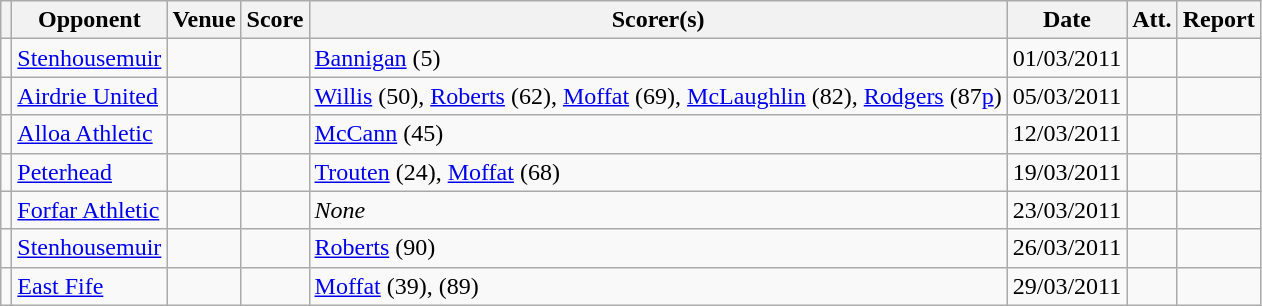<table class="wikitable">
<tr>
<th></th>
<th>Opponent</th>
<th>Venue</th>
<th>Score</th>
<th>Scorer(s)</th>
<th>Date</th>
<th>Att.</th>
<th>Report</th>
</tr>
<tr>
<td></td>
<td><a href='#'>Stenhousemuir</a></td>
<td></td>
<td></td>
<td><a href='#'>Bannigan</a> (5)</td>
<td>01/03/2011</td>
<td></td>
<td></td>
</tr>
<tr>
<td></td>
<td><a href='#'>Airdrie United</a></td>
<td></td>
<td></td>
<td><a href='#'>Willis</a> (50), <a href='#'>Roberts</a> (62), <a href='#'>Moffat</a> (69), <a href='#'>McLaughlin</a> (82), <a href='#'>Rodgers</a> (87<a href='#'>p</a>)</td>
<td>05/03/2011</td>
<td></td>
<td></td>
</tr>
<tr>
<td></td>
<td><a href='#'>Alloa Athletic</a></td>
<td></td>
<td></td>
<td><a href='#'>McCann</a> (45)</td>
<td>12/03/2011</td>
<td></td>
<td></td>
</tr>
<tr>
<td></td>
<td><a href='#'>Peterhead</a></td>
<td></td>
<td></td>
<td><a href='#'>Trouten</a> (24), <a href='#'>Moffat</a> (68)</td>
<td>19/03/2011</td>
<td></td>
<td></td>
</tr>
<tr>
<td></td>
<td><a href='#'>Forfar Athletic</a></td>
<td></td>
<td></td>
<td><em>None</em></td>
<td>23/03/2011</td>
<td></td>
<td></td>
</tr>
<tr>
<td></td>
<td><a href='#'>Stenhousemuir</a></td>
<td></td>
<td></td>
<td><a href='#'>Roberts</a> (90)</td>
<td>26/03/2011</td>
<td></td>
<td></td>
</tr>
<tr>
<td></td>
<td><a href='#'>East Fife</a></td>
<td></td>
<td></td>
<td><a href='#'>Moffat</a> (39), (89)</td>
<td>29/03/2011</td>
<td></td>
<td></td>
</tr>
</table>
